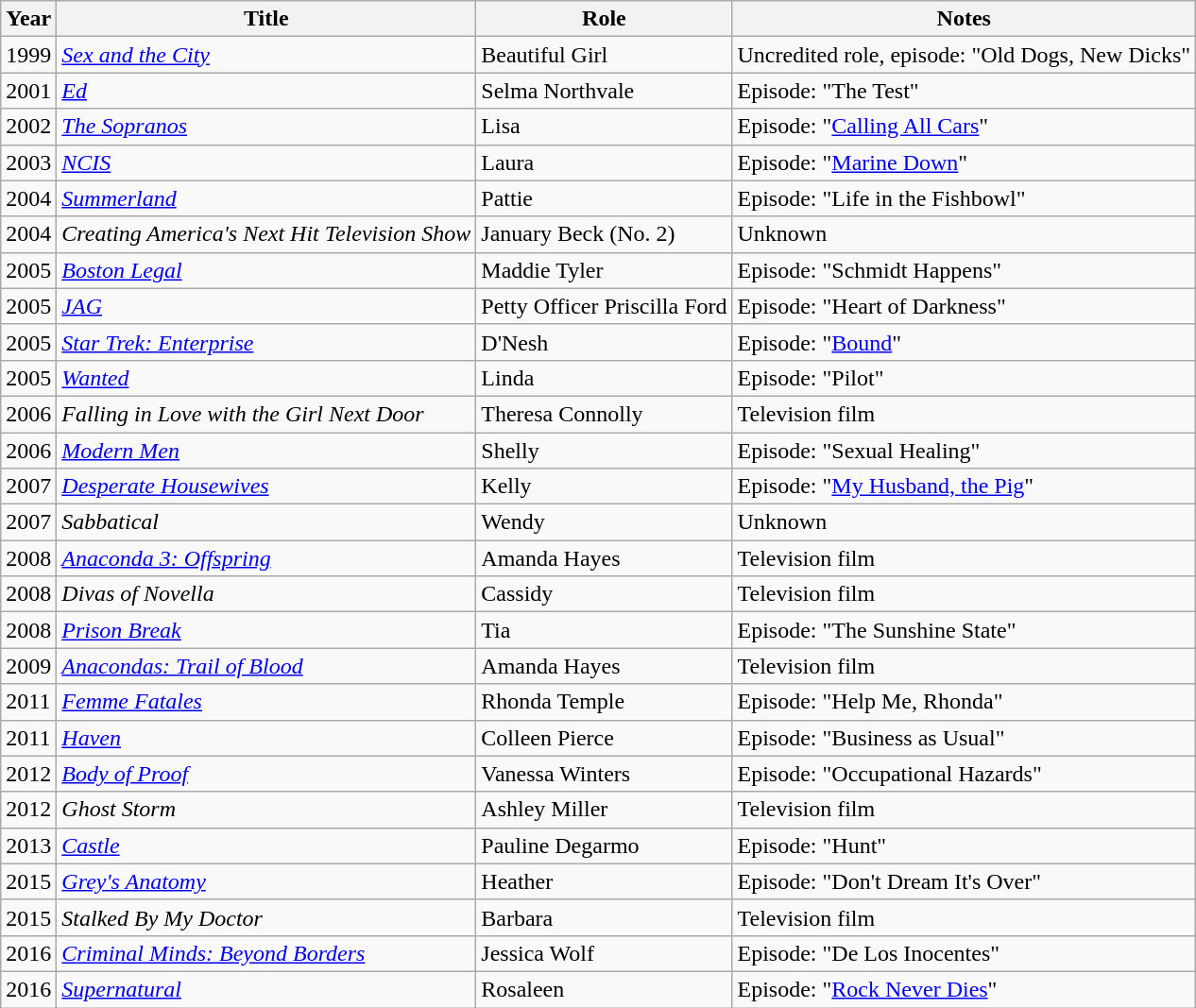<table class="wikitable sortable">
<tr>
<th>Year</th>
<th>Title</th>
<th>Role</th>
<th class="unsortable">Notes</th>
</tr>
<tr>
<td>1999</td>
<td><em><a href='#'>Sex and the City</a></em></td>
<td>Beautiful Girl</td>
<td>Uncredited role, episode: "Old Dogs, New Dicks"</td>
</tr>
<tr>
<td>2001</td>
<td><em><a href='#'>Ed</a></em></td>
<td>Selma Northvale</td>
<td>Episode: "The Test"</td>
</tr>
<tr>
<td>2002</td>
<td><em><a href='#'>The Sopranos</a></em></td>
<td>Lisa</td>
<td>Episode: "<a href='#'>Calling All Cars</a>"</td>
</tr>
<tr>
<td>2003</td>
<td><em><a href='#'>NCIS</a></em></td>
<td>Laura</td>
<td>Episode: "<a href='#'>Marine Down</a>"</td>
</tr>
<tr>
<td>2004</td>
<td><em><a href='#'>Summerland</a></em></td>
<td>Pattie</td>
<td>Episode: "Life in the Fishbowl"</td>
</tr>
<tr>
<td>2004</td>
<td><em>Creating America's Next Hit Television Show</em></td>
<td>January Beck (No. 2)</td>
<td>Unknown</td>
</tr>
<tr>
<td>2005</td>
<td><em><a href='#'>Boston Legal</a></em></td>
<td>Maddie Tyler</td>
<td>Episode: "Schmidt Happens"</td>
</tr>
<tr>
<td>2005</td>
<td><em><a href='#'>JAG</a></em></td>
<td>Petty Officer Priscilla Ford</td>
<td>Episode: "Heart of Darkness"</td>
</tr>
<tr>
<td>2005</td>
<td><em><a href='#'>Star Trek: Enterprise</a></em></td>
<td>D'Nesh</td>
<td>Episode: "<a href='#'>Bound</a>"</td>
</tr>
<tr>
<td>2005</td>
<td><em><a href='#'>Wanted</a></em></td>
<td>Linda</td>
<td>Episode: "Pilot"</td>
</tr>
<tr>
<td>2006</td>
<td><em>Falling in Love with the Girl Next Door</em></td>
<td>Theresa Connolly</td>
<td>Television film</td>
</tr>
<tr>
<td>2006</td>
<td><em><a href='#'>Modern Men</a></em></td>
<td>Shelly</td>
<td>Episode: "Sexual Healing"</td>
</tr>
<tr>
<td>2007</td>
<td><em><a href='#'>Desperate Housewives</a></em></td>
<td>Kelly</td>
<td>Episode: "<a href='#'>My Husband, the Pig</a>"</td>
</tr>
<tr>
<td>2007</td>
<td><em>Sabbatical</em></td>
<td>Wendy</td>
<td>Unknown</td>
</tr>
<tr>
<td>2008</td>
<td><em><a href='#'>Anaconda 3: Offspring</a></em></td>
<td>Amanda Hayes</td>
<td>Television film</td>
</tr>
<tr>
<td>2008</td>
<td><em>Divas of Novella</em></td>
<td>Cassidy</td>
<td>Television film</td>
</tr>
<tr>
<td>2008</td>
<td><em><a href='#'>Prison Break</a></em></td>
<td>Tia</td>
<td>Episode: "The Sunshine State"</td>
</tr>
<tr>
<td>2009</td>
<td><em><a href='#'>Anacondas: Trail of Blood</a></em></td>
<td>Amanda Hayes</td>
<td>Television film</td>
</tr>
<tr>
<td>2011</td>
<td><em><a href='#'>Femme Fatales</a></em></td>
<td>Rhonda Temple</td>
<td>Episode: "Help Me, Rhonda"</td>
</tr>
<tr>
<td>2011</td>
<td><em><a href='#'>Haven</a></em></td>
<td>Colleen Pierce</td>
<td>Episode: "Business as Usual"</td>
</tr>
<tr>
<td>2012</td>
<td><em><a href='#'>Body of Proof</a></em></td>
<td>Vanessa Winters</td>
<td>Episode: "Occupational Hazards"</td>
</tr>
<tr>
<td>2012</td>
<td><em>Ghost Storm</em></td>
<td>Ashley Miller</td>
<td>Television film</td>
</tr>
<tr>
<td>2013</td>
<td><em><a href='#'>Castle</a></em></td>
<td>Pauline Degarmo</td>
<td>Episode: "Hunt"</td>
</tr>
<tr>
<td>2015</td>
<td><em><a href='#'>Grey's Anatomy</a></em></td>
<td>Heather</td>
<td>Episode: "Don't Dream It's Over"</td>
</tr>
<tr>
<td>2015</td>
<td><em>Stalked By My Doctor</em></td>
<td>Barbara</td>
<td>Television film</td>
</tr>
<tr>
<td>2016</td>
<td><em><a href='#'>Criminal Minds: Beyond Borders</a></em></td>
<td>Jessica Wolf</td>
<td>Episode: "De Los Inocentes"</td>
</tr>
<tr>
<td>2016</td>
<td><em><a href='#'>Supernatural</a></em></td>
<td>Rosaleen</td>
<td>Episode: "<a href='#'>Rock Never Dies</a>"</td>
</tr>
</table>
